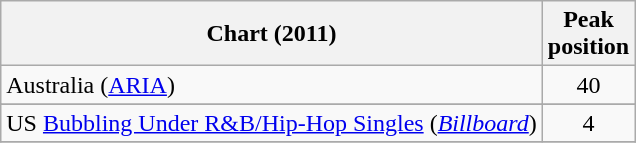<table class="wikitable sortable">
<tr>
<th>Chart (2011)</th>
<th style="text-align:center;">Peak<br>position</th>
</tr>
<tr>
<td>Australia (<a href='#'>ARIA</a>)</td>
<td style="text-align:center;">40</td>
</tr>
<tr>
</tr>
<tr>
</tr>
<tr>
</tr>
<tr>
</tr>
<tr>
</tr>
<tr>
</tr>
<tr>
<td>US <a href='#'>Bubbling Under R&B/Hip-Hop Singles</a> (<a href='#'><em>Billboard</em></a>)</td>
<td style="text-align:center;">4</td>
</tr>
<tr>
</tr>
</table>
